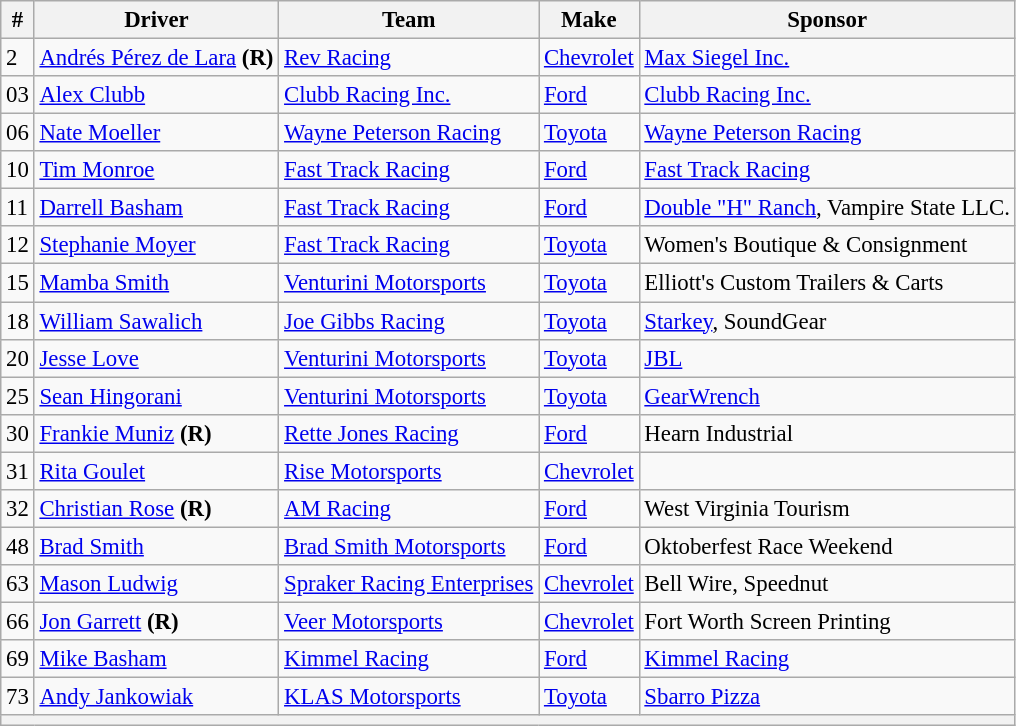<table class="wikitable" style="font-size: 95%;">
<tr>
<th>#</th>
<th>Driver</th>
<th>Team</th>
<th>Make</th>
<th>Sponsor</th>
</tr>
<tr>
<td>2</td>
<td><a href='#'>Andrés Pérez de Lara</a> <strong>(R)</strong></td>
<td><a href='#'>Rev Racing</a></td>
<td><a href='#'>Chevrolet</a></td>
<td><a href='#'>Max Siegel Inc.</a></td>
</tr>
<tr>
<td>03</td>
<td><a href='#'>Alex Clubb</a></td>
<td><a href='#'>Clubb Racing Inc.</a></td>
<td><a href='#'>Ford</a></td>
<td><a href='#'>Clubb Racing Inc.</a></td>
</tr>
<tr>
<td>06</td>
<td><a href='#'>Nate Moeller</a></td>
<td><a href='#'>Wayne Peterson Racing</a></td>
<td><a href='#'>Toyota</a></td>
<td><a href='#'>Wayne Peterson Racing</a></td>
</tr>
<tr>
<td>10</td>
<td><a href='#'>Tim Monroe</a></td>
<td><a href='#'>Fast Track Racing</a></td>
<td><a href='#'>Ford</a></td>
<td><a href='#'>Fast Track Racing</a></td>
</tr>
<tr>
<td>11</td>
<td><a href='#'>Darrell Basham</a></td>
<td><a href='#'>Fast Track Racing</a></td>
<td><a href='#'>Ford</a></td>
<td><a href='#'>Double "H" Ranch</a>, Vampire State LLC.</td>
</tr>
<tr>
<td>12</td>
<td><a href='#'>Stephanie Moyer</a></td>
<td><a href='#'>Fast Track Racing</a></td>
<td><a href='#'>Toyota</a></td>
<td>Women's Boutique & Consignment</td>
</tr>
<tr>
<td>15</td>
<td><a href='#'>Mamba Smith</a></td>
<td><a href='#'>Venturini Motorsports</a></td>
<td><a href='#'>Toyota</a></td>
<td>Elliott's Custom Trailers & Carts</td>
</tr>
<tr>
<td>18</td>
<td nowrap=""><a href='#'>William Sawalich</a></td>
<td><a href='#'>Joe Gibbs Racing</a></td>
<td><a href='#'>Toyota</a></td>
<td><a href='#'>Starkey</a>, SoundGear</td>
</tr>
<tr>
<td>20</td>
<td><a href='#'>Jesse Love</a></td>
<td><a href='#'>Venturini Motorsports</a></td>
<td><a href='#'>Toyota</a></td>
<td><a href='#'>JBL</a></td>
</tr>
<tr>
<td>25</td>
<td nowrap=""><a href='#'>Sean Hingorani</a></td>
<td><a href='#'>Venturini Motorsports</a></td>
<td><a href='#'>Toyota</a></td>
<td><a href='#'>GearWrench</a></td>
</tr>
<tr>
<td>30</td>
<td><a href='#'>Frankie Muniz</a> <strong>(R)</strong></td>
<td><a href='#'>Rette Jones Racing</a></td>
<td><a href='#'>Ford</a></td>
<td>Hearn Industrial</td>
</tr>
<tr>
<td>31</td>
<td><a href='#'>Rita Goulet</a></td>
<td><a href='#'>Rise Motorsports</a></td>
<td><a href='#'>Chevrolet</a></td>
<td></td>
</tr>
<tr>
<td>32</td>
<td><a href='#'>Christian Rose</a> <strong>(R)</strong></td>
<td><a href='#'>AM Racing</a></td>
<td><a href='#'>Ford</a></td>
<td>West Virginia Tourism</td>
</tr>
<tr>
<td>48</td>
<td><a href='#'>Brad Smith</a></td>
<td><a href='#'>Brad Smith Motorsports</a></td>
<td><a href='#'>Ford</a></td>
<td>Oktoberfest Race Weekend</td>
</tr>
<tr>
<td>63</td>
<td><a href='#'>Mason Ludwig</a></td>
<td><a href='#'>Spraker Racing Enterprises</a></td>
<td><a href='#'>Chevrolet</a></td>
<td>Bell Wire, Speednut</td>
</tr>
<tr>
<td>66</td>
<td><a href='#'>Jon Garrett</a> <strong>(R)</strong></td>
<td><a href='#'>Veer Motorsports</a></td>
<td><a href='#'>Chevrolet</a></td>
<td>Fort Worth Screen Printing</td>
</tr>
<tr>
<td>69</td>
<td><a href='#'>Mike Basham</a></td>
<td><a href='#'>Kimmel Racing</a></td>
<td><a href='#'>Ford</a></td>
<td><a href='#'>Kimmel Racing</a></td>
</tr>
<tr>
<td>73</td>
<td><a href='#'>Andy Jankowiak</a></td>
<td><a href='#'>KLAS Motorsports</a></td>
<td><a href='#'>Toyota</a></td>
<td><a href='#'>Sbarro Pizza</a></td>
</tr>
<tr>
<th colspan="5"></th>
</tr>
</table>
